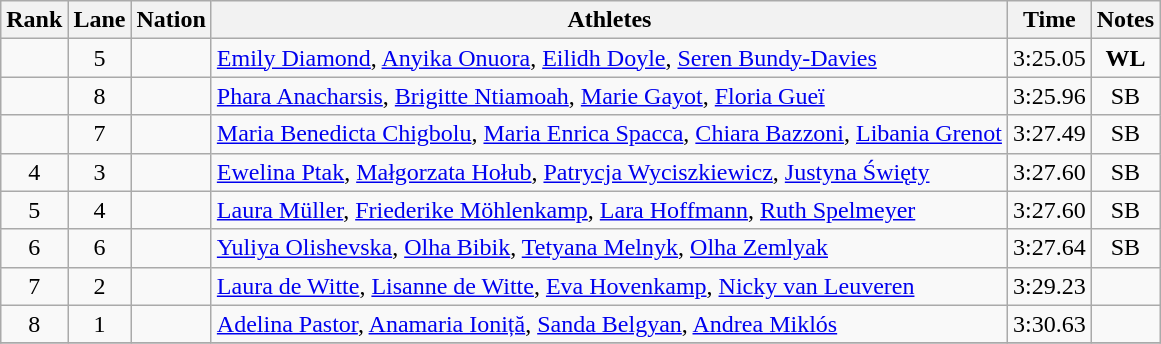<table class="wikitable sortable" style="text-align:center">
<tr>
<th>Rank</th>
<th>Lane</th>
<th>Nation</th>
<th>Athletes</th>
<th>Time</th>
<th>Notes</th>
</tr>
<tr>
<td></td>
<td>5</td>
<td align=left></td>
<td align=left><a href='#'>Emily Diamond</a>, <a href='#'>Anyika Onuora</a>, <a href='#'>Eilidh Doyle</a>, <a href='#'>Seren Bundy-Davies</a></td>
<td>3:25.05</td>
<td><strong>WL</strong></td>
</tr>
<tr>
<td></td>
<td>8</td>
<td align=left></td>
<td align=left><a href='#'>Phara Anacharsis</a>, <a href='#'>Brigitte Ntiamoah</a>, <a href='#'>Marie Gayot</a>, <a href='#'>Floria Gueï</a></td>
<td>3:25.96</td>
<td>SB</td>
</tr>
<tr>
<td></td>
<td>7</td>
<td align=left></td>
<td align=left><a href='#'>Maria Benedicta Chigbolu</a>, <a href='#'>Maria Enrica Spacca</a>, <a href='#'>Chiara Bazzoni</a>, <a href='#'>Libania Grenot</a></td>
<td>3:27.49</td>
<td>SB</td>
</tr>
<tr>
<td>4</td>
<td>3</td>
<td align=left></td>
<td align=left><a href='#'>Ewelina Ptak</a>, <a href='#'>Małgorzata Hołub</a>, <a href='#'>Patrycja Wyciszkiewicz</a>, <a href='#'>Justyna Święty</a></td>
<td>3:27.60</td>
<td>SB</td>
</tr>
<tr>
<td>5</td>
<td>4</td>
<td align=left></td>
<td align=left><a href='#'>Laura Müller</a>, <a href='#'>Friederike Möhlenkamp</a>, <a href='#'>Lara Hoffmann</a>, <a href='#'>Ruth Spelmeyer</a></td>
<td>3:27.60</td>
<td>SB</td>
</tr>
<tr>
<td>6</td>
<td>6</td>
<td align=left></td>
<td align=left><a href='#'>Yuliya Olishevska</a>, <a href='#'>Olha Bibik</a>, <a href='#'>Tetyana Melnyk</a>, <a href='#'>Olha Zemlyak</a></td>
<td>3:27.64</td>
<td>SB</td>
</tr>
<tr>
<td>7</td>
<td>2</td>
<td align=left></td>
<td align=left><a href='#'>Laura de Witte</a>, <a href='#'>Lisanne de Witte</a>, <a href='#'>Eva Hovenkamp</a>, <a href='#'>Nicky van Leuveren</a></td>
<td>3:29.23</td>
<td></td>
</tr>
<tr>
<td>8</td>
<td>1</td>
<td align=left></td>
<td align=left><a href='#'>Adelina Pastor</a>, <a href='#'>Anamaria Ioniță</a>, <a href='#'>Sanda Belgyan</a>, <a href='#'>Andrea Miklós</a></td>
<td>3:30.63</td>
<td></td>
</tr>
<tr>
</tr>
</table>
